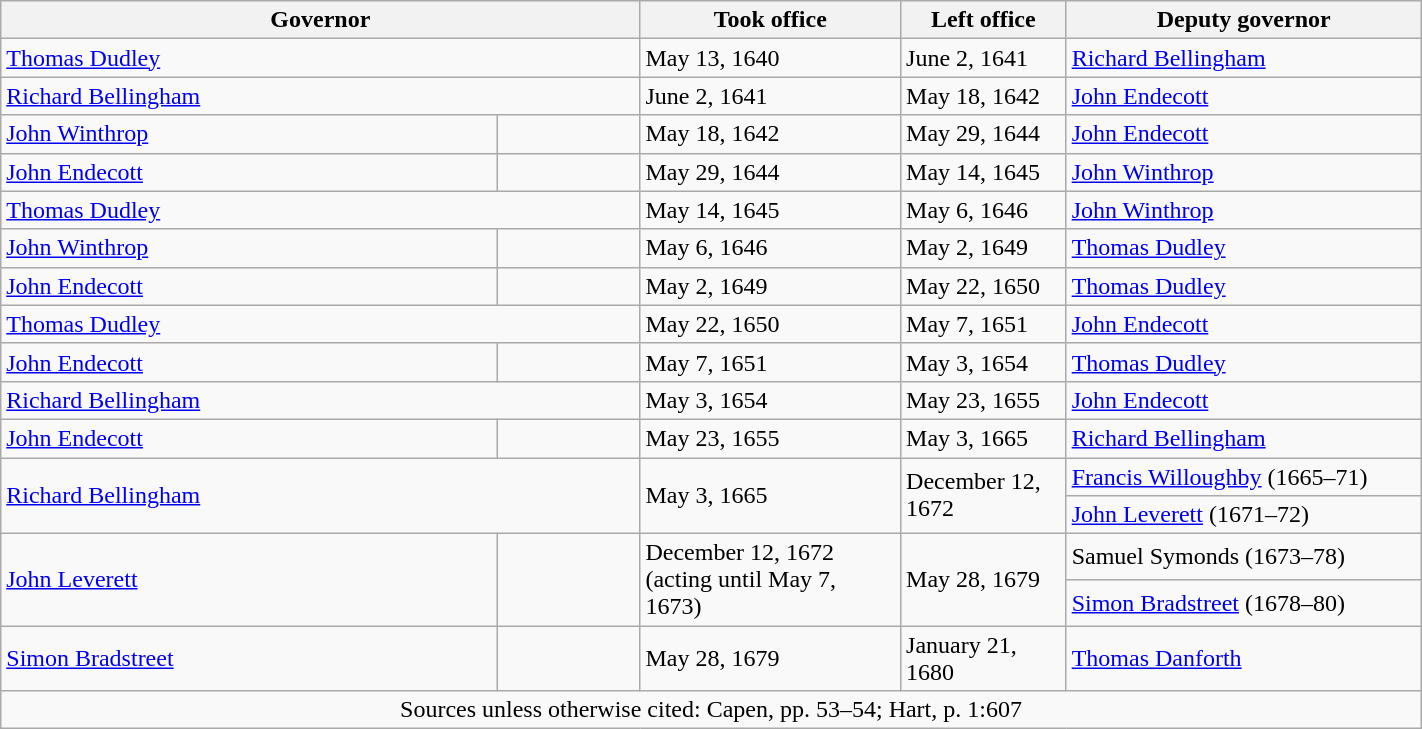<table class=wikitable width=75%>
<tr>
<th scope="col" colspan=2 width=45%>Governor</th>
<th scope="col">Took office</th>
<th scope="col">Left office</th>
<th scope="col" width=25%>Deputy governor</th>
</tr>
<tr>
<td colspan=2><a href='#'>Thomas Dudley</a></td>
<td>May 13, 1640</td>
<td>June 2, 1641</td>
<td><a href='#'>Richard Bellingham</a></td>
</tr>
<tr>
<td colspan=2><a href='#'>Richard Bellingham</a></td>
<td>June 2, 1641</td>
<td>May 18, 1642</td>
<td><a href='#'>John Endecott</a></td>
</tr>
<tr>
<td scope=col width=35%><a href='#'>John Winthrop</a></td>
<td></td>
<td>May 18, 1642</td>
<td>May 29, 1644</td>
<td><a href='#'>John Endecott</a></td>
</tr>
<tr>
<td><a href='#'>John Endecott</a></td>
<td></td>
<td>May 29, 1644</td>
<td>May 14, 1645</td>
<td><a href='#'>John Winthrop</a></td>
</tr>
<tr>
<td colspan=2><a href='#'>Thomas Dudley</a></td>
<td>May 14, 1645</td>
<td>May 6, 1646</td>
<td><a href='#'>John Winthrop</a></td>
</tr>
<tr>
<td><a href='#'>John Winthrop</a></td>
<td></td>
<td>May 6, 1646</td>
<td>May 2, 1649</td>
<td><a href='#'>Thomas Dudley</a></td>
</tr>
<tr>
<td><a href='#'>John Endecott</a></td>
<td></td>
<td>May 2, 1649</td>
<td>May 22, 1650</td>
<td><a href='#'>Thomas Dudley</a></td>
</tr>
<tr>
<td colspan=2><a href='#'>Thomas Dudley</a></td>
<td>May 22, 1650</td>
<td>May 7, 1651</td>
<td><a href='#'>John Endecott</a></td>
</tr>
<tr>
<td><a href='#'>John Endecott</a></td>
<td></td>
<td>May 7, 1651</td>
<td>May 3, 1654</td>
<td><a href='#'>Thomas Dudley</a></td>
</tr>
<tr>
<td colspan=2><a href='#'>Richard Bellingham</a></td>
<td>May 3, 1654</td>
<td>May 23, 1655</td>
<td><a href='#'>John Endecott</a></td>
</tr>
<tr>
<td><a href='#'>John Endecott</a></td>
<td></td>
<td>May 23, 1655</td>
<td>May 3, 1665</td>
<td><a href='#'>Richard Bellingham</a></td>
</tr>
<tr>
<td colspan=2 rowspan=2><a href='#'>Richard Bellingham</a></td>
<td rowspan=2>May 3, 1665</td>
<td rowspan=2>December 12, 1672</td>
<td><a href='#'>Francis Willoughby</a> (1665–71)</td>
</tr>
<tr>
<td><a href='#'>John Leverett</a> (1671–72)</td>
</tr>
<tr>
<td rowspan=2><a href='#'>John Leverett</a></td>
<td rowspan=2></td>
<td rowspan=2>December 12, 1672 (acting until May 7, 1673)</td>
<td rowspan=2>May 28, 1679</td>
<td>Samuel Symonds (1673–78)</td>
</tr>
<tr>
<td><a href='#'>Simon Bradstreet</a> (1678–80)</td>
</tr>
<tr>
<td><a href='#'>Simon Bradstreet</a></td>
<td></td>
<td>May 28, 1679</td>
<td>January 21, 1680</td>
<td><a href='#'>Thomas Danforth</a></td>
</tr>
<tr>
<td colspan=5 style="text-align: center;">Sources unless otherwise cited: Capen, pp. 53–54; Hart, p. 1:607</td>
</tr>
</table>
